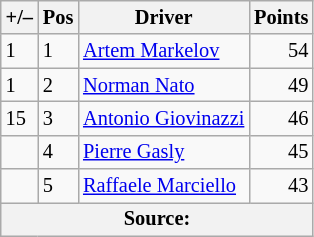<table class="wikitable" style="font-size: 85%;">
<tr>
<th scope="col">+/–</th>
<th scope="col">Pos</th>
<th scope="col">Driver</th>
<th scope="col">Points</th>
</tr>
<tr>
<td align="left"> 1</td>
<td scope="row">1</td>
<td> <a href='#'>Artem Markelov</a></td>
<td align="right">54</td>
</tr>
<tr>
<td align="left"> 1</td>
<td scope="row">2</td>
<td> <a href='#'>Norman Nato</a></td>
<td align="right">49</td>
</tr>
<tr>
<td align="left"> 15</td>
<td scope="row">3</td>
<td> <a href='#'>Antonio Giovinazzi</a></td>
<td align="right">46</td>
</tr>
<tr>
<td align="left"></td>
<td scope="row">4</td>
<td> <a href='#'>Pierre Gasly</a></td>
<td align="right">45</td>
</tr>
<tr>
<td align="left"></td>
<td scope="row">5</td>
<td> <a href='#'>Raffaele Marciello</a></td>
<td align="right">43</td>
</tr>
<tr>
<th colspan="4">Source:</th>
</tr>
</table>
